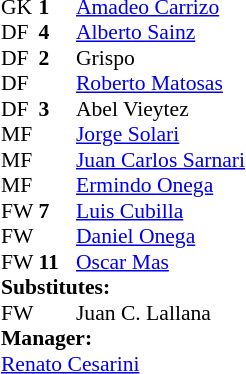<table cellspacing="0" cellpadding="0" style="font-size:90%; margin:0.2em auto;">
<tr>
<th width="25"></th>
<th width="25"></th>
</tr>
<tr>
<td>GK</td>
<td><strong>1</strong></td>
<td> <a href='#'>Amadeo Carrizo</a></td>
</tr>
<tr>
<td>DF</td>
<td><strong>4</strong></td>
<td> <a href='#'>Alberto Sainz</a></td>
<td></td>
<td></td>
</tr>
<tr>
<td>DF</td>
<td><strong>2</strong></td>
<td> Grispo</td>
</tr>
<tr>
<td>DF</td>
<td></td>
<td> <a href='#'>Roberto Matosas</a></td>
</tr>
<tr>
<td>DF</td>
<td><strong>3</strong></td>
<td> Abel Vieytez</td>
</tr>
<tr>
<td>MF</td>
<td></td>
<td> <a href='#'>Jorge Solari</a></td>
</tr>
<tr>
<td>MF</td>
<td></td>
<td> <a href='#'>Juan Carlos Sarnari</a></td>
</tr>
<tr>
<td>MF</td>
<td></td>
<td> <a href='#'>Ermindo Onega</a></td>
</tr>
<tr>
<td>FW</td>
<td><strong>7</strong></td>
<td> <a href='#'>Luis Cubilla</a></td>
</tr>
<tr>
<td>FW</td>
<td></td>
<td> <a href='#'>Daniel Onega</a></td>
</tr>
<tr>
<td>FW</td>
<td><strong>11</strong></td>
<td> <a href='#'>Oscar Mas</a></td>
</tr>
<tr>
<td colspan=3><strong>Substitutes:</strong></td>
</tr>
<tr>
<td>FW</td>
<td></td>
<td> Juan C. Lallana</td>
<td></td>
<td></td>
</tr>
<tr>
<td colspan=3><strong>Manager:</strong></td>
</tr>
<tr>
<td colspan=4> <a href='#'>Renato Cesarini</a></td>
</tr>
</table>
